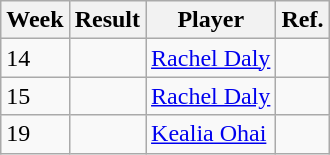<table class="wikitable">
<tr>
<th>Week</th>
<th>Result</th>
<th>Player</th>
<th>Ref.</th>
</tr>
<tr>
<td>14</td>
<td></td>
<td> <a href='#'>Rachel Daly</a></td>
<td></td>
</tr>
<tr>
<td>15</td>
<td></td>
<td> <a href='#'>Rachel Daly</a></td>
<td></td>
</tr>
<tr>
<td>19</td>
<td></td>
<td> <a href='#'>Kealia Ohai</a></td>
<td></td>
</tr>
</table>
